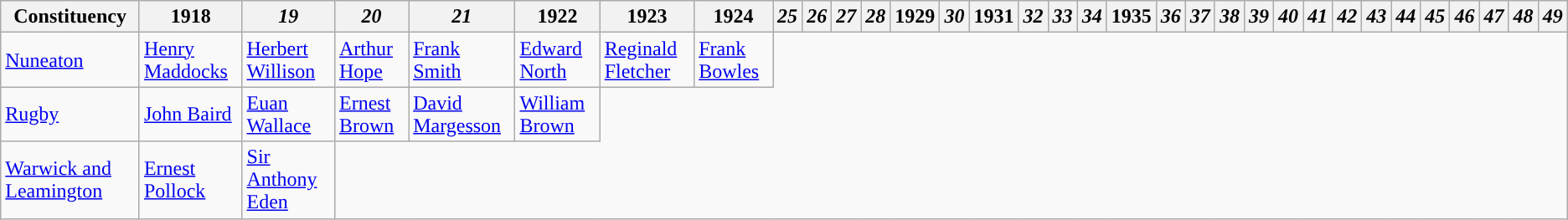<table class="wikitable">
<tr>
<th>Constituency</th>
<th>1918</th>
<th><em>19</em></th>
<th><em>20</em></th>
<th><em>21</em></th>
<th>1922</th>
<th>1923</th>
<th>1924</th>
<th><em>25</em></th>
<th><em>26</em></th>
<th><em>27</em></th>
<th><em>28</em></th>
<th>1929</th>
<th><em>30</em></th>
<th>1931</th>
<th><em>32</em></th>
<th><em>33</em></th>
<th><em>34</em></th>
<th>1935</th>
<th><em>36</em></th>
<th><em>37</em></th>
<th><em>38</em></th>
<th><em>39</em></th>
<th><em>40</em></th>
<th><em>41</em></th>
<th><em>42</em></th>
<th><em>43</em></th>
<th><em>44</em></th>
<th><em>45</em></th>
<th><em>46</em></th>
<th><em>47</em></th>
<th><em>48</em></th>
<th><em>49</em></th>
</tr>
<tr>
<td><a href='#'>Nuneaton</a></td>
<td><a href='#'>Henry Maddocks</a></td>
<td><a href='#'>Herbert Willison</a></td>
<td><a href='#'>Arthur Hope</a></td>
<td><a href='#'>Frank Smith</a></td>
<td><a href='#'>Edward North</a></td>
<td><a href='#'>Reginald Fletcher</a></td>
<td><a href='#'>Frank Bowles</a></td>
</tr>
<tr>
<td><a href='#'>Rugby</a></td>
<td><a href='#'>John Baird</a></td>
<td><a href='#'>Euan Wallace</a></td>
<td><a href='#'>Ernest Brown</a></td>
<td><a href='#'>David Margesson</a></td>
<td><a href='#'>William Brown</a></td>
</tr>
<tr>
<td><a href='#'>Warwick and Leamington</a></td>
<td><a href='#'>Ernest Pollock</a></td>
<td><a href='#'>Sir Anthony Eden</a></td>
</tr>
</table>
